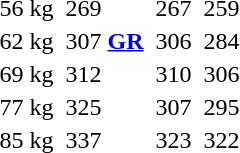<table>
<tr>
<td>56 kg<br></td>
<td></td>
<td>269</td>
<td></td>
<td>267</td>
<td></td>
<td>259</td>
</tr>
<tr>
<td>62 kg<br></td>
<td></td>
<td>307 <strong><a href='#'>GR</a></strong></td>
<td></td>
<td>306</td>
<td></td>
<td>284</td>
</tr>
<tr>
<td>69 kg<br></td>
<td></td>
<td>312</td>
<td></td>
<td>310</td>
<td></td>
<td>306</td>
</tr>
<tr>
<td>77 kg<br></td>
<td></td>
<td>325</td>
<td></td>
<td>307</td>
<td></td>
<td>295</td>
</tr>
<tr>
<td>85 kg<br></td>
<td></td>
<td>337</td>
<td></td>
<td>323</td>
<td></td>
<td>322</td>
</tr>
</table>
